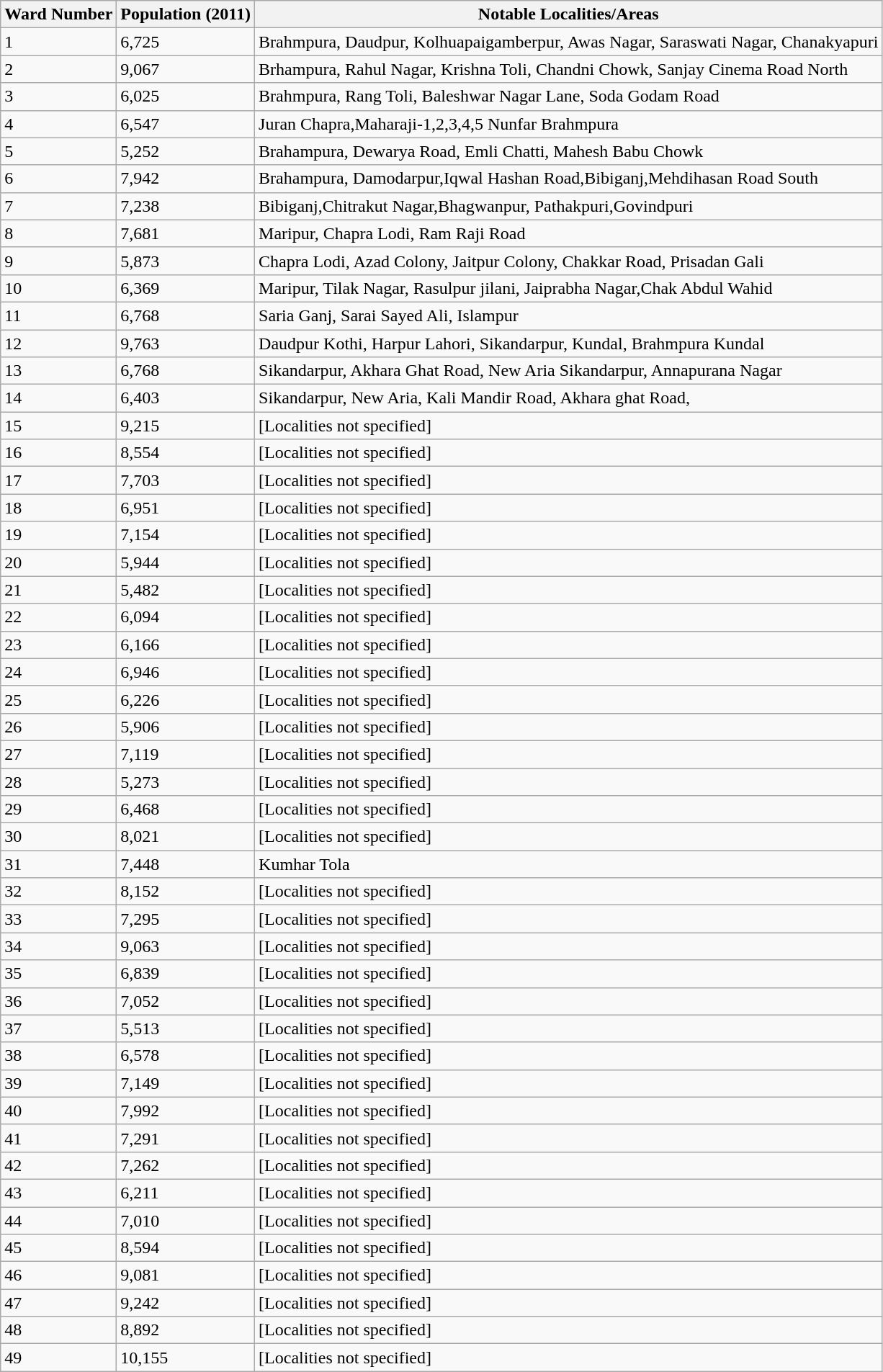<table class="wikitable">
<tr>
<th>Ward Number</th>
<th>Population (2011)</th>
<th>Notable Localities/Areas</th>
</tr>
<tr>
<td>1</td>
<td>6,725</td>
<td>Brahmpura, Daudpur, Kolhuapaigamberpur, Awas Nagar, Saraswati Nagar, Chanakyapuri</td>
</tr>
<tr>
<td>2</td>
<td>9,067</td>
<td>Brhampura, Rahul Nagar, Krishna Toli, Chandni Chowk, Sanjay Cinema Road North</td>
</tr>
<tr>
<td>3</td>
<td>6,025</td>
<td>Brahmpura, Rang Toli, Baleshwar Nagar Lane, Soda Godam Road</td>
</tr>
<tr>
<td>4</td>
<td>6,547</td>
<td>Juran Chapra,Maharaji-1,2,3,4,5 Nunfar Brahmpura</td>
</tr>
<tr>
<td>5</td>
<td>5,252</td>
<td>Brahampura, Dewarya Road, Emli Chatti, Mahesh Babu Chowk</td>
</tr>
<tr>
<td>6</td>
<td>7,942</td>
<td>Brahampura, Damodarpur,Iqwal Hashan Road,Bibiganj,Mehdihasan Road South</td>
</tr>
<tr>
<td>7</td>
<td>7,238</td>
<td>Bibiganj,Chitrakut Nagar,Bhagwanpur, Pathakpuri,Govindpuri</td>
</tr>
<tr>
<td>8</td>
<td>7,681</td>
<td>Maripur, Chapra Lodi, Ram Raji Road</td>
</tr>
<tr>
<td>9</td>
<td>5,873</td>
<td>Chapra Lodi, Azad Colony, Jaitpur Colony, Chakkar Road, Prisadan Gali</td>
</tr>
<tr>
<td>10</td>
<td>6,369</td>
<td>Maripur, Tilak Nagar, Rasulpur jilani, Jaiprabha Nagar,Chak Abdul Wahid</td>
</tr>
<tr>
<td>11</td>
<td>6,768</td>
<td>Saria Ganj, Sarai Sayed Ali, Islampur</td>
</tr>
<tr>
<td>12</td>
<td>9,763</td>
<td>Daudpur Kothi, Harpur Lahori, Sikandarpur, Kundal, Brahmpura Kundal</td>
</tr>
<tr>
<td>13</td>
<td>6,768</td>
<td>Sikandarpur, Akhara Ghat Road, New Aria Sikandarpur, Annapurana Nagar</td>
</tr>
<tr>
<td>14</td>
<td>6,403</td>
<td>Sikandarpur, New Aria, Kali Mandir Road, Akhara ghat Road,</td>
</tr>
<tr>
<td>15</td>
<td>9,215</td>
<td>[Localities not specified]</td>
</tr>
<tr>
<td>16</td>
<td>8,554</td>
<td>[Localities not specified]</td>
</tr>
<tr>
<td>17</td>
<td>7,703</td>
<td>[Localities not specified]</td>
</tr>
<tr>
<td>18</td>
<td>6,951</td>
<td>[Localities not specified]</td>
</tr>
<tr>
<td>19</td>
<td>7,154</td>
<td>[Localities not specified]</td>
</tr>
<tr>
<td>20</td>
<td>5,944</td>
<td>[Localities not specified]</td>
</tr>
<tr>
<td>21</td>
<td>5,482</td>
<td>[Localities not specified]</td>
</tr>
<tr>
<td>22</td>
<td>6,094</td>
<td>[Localities not specified]</td>
</tr>
<tr>
<td>23</td>
<td>6,166</td>
<td>[Localities not specified]</td>
</tr>
<tr>
<td>24</td>
<td>6,946</td>
<td>[Localities not specified]</td>
</tr>
<tr>
<td>25</td>
<td>6,226</td>
<td>[Localities not specified]</td>
</tr>
<tr>
<td>26</td>
<td>5,906</td>
<td>[Localities not specified]</td>
</tr>
<tr>
<td>27</td>
<td>7,119</td>
<td>[Localities not specified]</td>
</tr>
<tr>
<td>28</td>
<td>5,273</td>
<td>[Localities not specified]</td>
</tr>
<tr>
<td>29</td>
<td>6,468</td>
<td>[Localities not specified]</td>
</tr>
<tr>
<td>30</td>
<td>8,021</td>
<td>[Localities not specified]</td>
</tr>
<tr>
<td>31</td>
<td>7,448</td>
<td>Kumhar Tola</td>
</tr>
<tr>
<td>32</td>
<td>8,152</td>
<td>[Localities not specified]</td>
</tr>
<tr>
<td>33</td>
<td>7,295</td>
<td>[Localities not specified]</td>
</tr>
<tr>
<td>34</td>
<td>9,063</td>
<td>[Localities not specified]</td>
</tr>
<tr>
<td>35</td>
<td>6,839</td>
<td>[Localities not specified]</td>
</tr>
<tr>
<td>36</td>
<td>7,052</td>
<td>[Localities not specified]</td>
</tr>
<tr>
<td>37</td>
<td>5,513</td>
<td>[Localities not specified]</td>
</tr>
<tr>
<td>38</td>
<td>6,578</td>
<td>[Localities not specified]</td>
</tr>
<tr>
<td>39</td>
<td>7,149</td>
<td>[Localities not specified]</td>
</tr>
<tr>
<td>40</td>
<td>7,992</td>
<td>[Localities not specified]</td>
</tr>
<tr>
<td>41</td>
<td>7,291</td>
<td>[Localities not specified]</td>
</tr>
<tr>
<td>42</td>
<td>7,262</td>
<td>[Localities not specified]</td>
</tr>
<tr>
<td>43</td>
<td>6,211</td>
<td>[Localities not specified]</td>
</tr>
<tr>
<td>44</td>
<td>7,010</td>
<td>[Localities not specified]</td>
</tr>
<tr>
<td>45</td>
<td>8,594</td>
<td>[Localities not specified]</td>
</tr>
<tr>
<td>46</td>
<td>9,081</td>
<td>[Localities not specified]</td>
</tr>
<tr>
<td>47</td>
<td>9,242</td>
<td>[Localities not specified]</td>
</tr>
<tr>
<td>48</td>
<td>8,892</td>
<td>[Localities not specified]</td>
</tr>
<tr>
<td>49</td>
<td>10,155</td>
<td>[Localities not specified]</td>
</tr>
</table>
